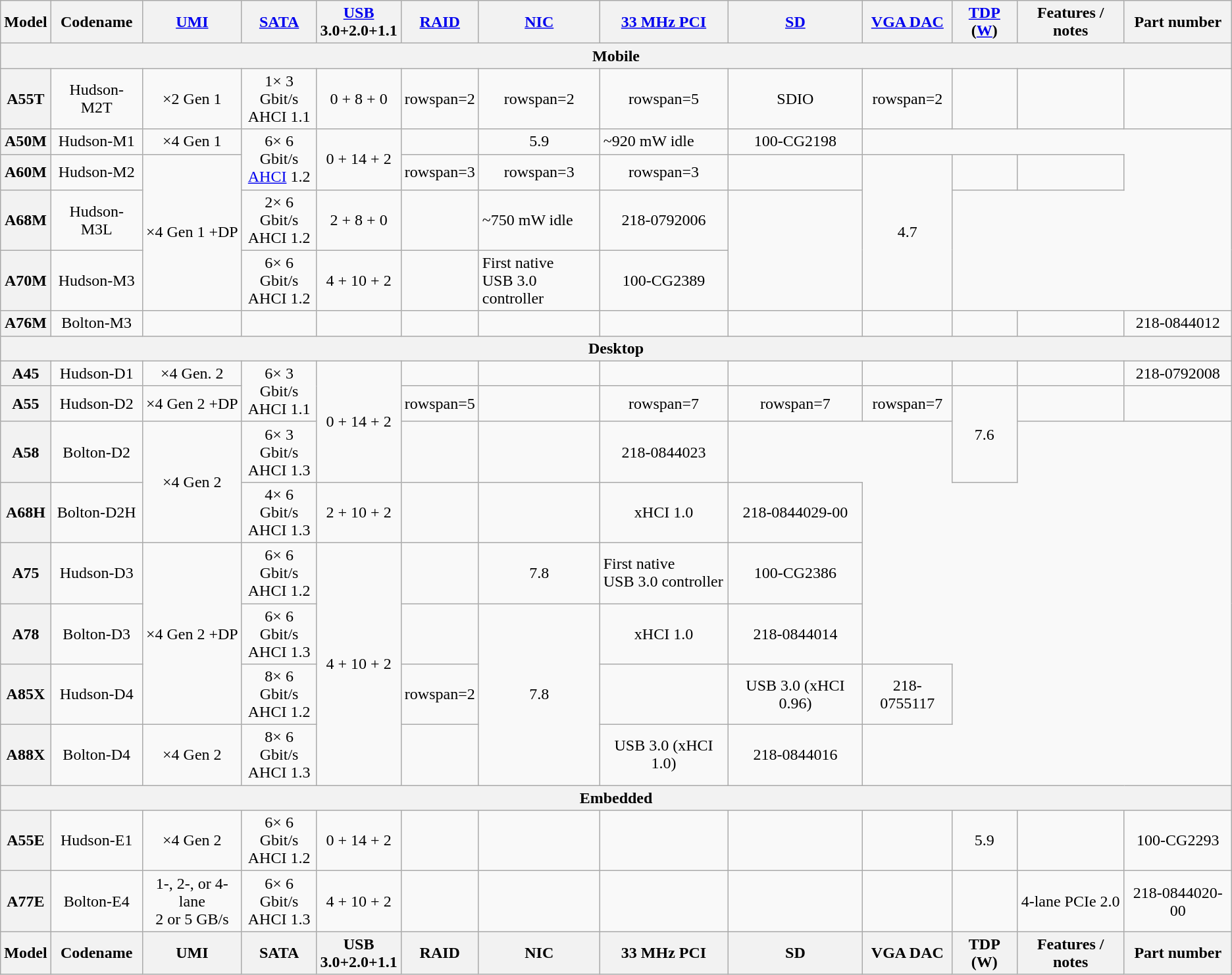<table class="wikitable" style="text-align: center">
<tr>
<th>Model</th>
<th>Codename</th>
<th><a href='#'>UMI</a></th>
<th><a href='#'>SATA</a></th>
<th><a href='#'>USB</a><br>3.0+2.0+1.1</th>
<th><a href='#'>RAID</a></th>
<th><a href='#'>NIC</a></th>
<th><a href='#'>33 MHz PCI</a></th>
<th><a href='#'>SD</a></th>
<th><a href='#'>VGA DAC</a></th>
<th><a href='#'>TDP</a><br>(<a href='#'>W</a>)</th>
<th>Features / notes</th>
<th>Part number</th>
</tr>
<tr>
<th colspan="13">Mobile</th>
</tr>
<tr>
<th>A55T</th>
<td>Hudson-M2T</td>
<td>×2 Gen 1</td>
<td>1× 3 Gbit/s<br> AHCI 1.1</td>
<td>0 + 8 + 0</td>
<td>rowspan=2 </td>
<td>rowspan=2 </td>
<td>rowspan=5 </td>
<td>SDIO</td>
<td>rowspan=2 </td>
<td></td>
<td></td>
<td></td>
</tr>
<tr>
<th>A50M</th>
<td>Hudson-M1</td>
<td>×4 Gen 1</td>
<td rowspan=2>6× 6 Gbit/s<br><a href='#'>AHCI</a> 1.2</td>
<td rowspan=2>0 + 14 + 2</td>
<td></td>
<td>5.9</td>
<td align="left">~920 mW idle</td>
<td>100-CG2198</td>
</tr>
<tr>
<th>A60M</th>
<td>Hudson-M2</td>
<td rowspan=3>×4 Gen 1 +DP</td>
<td>rowspan=3 </td>
<td>rowspan=3 </td>
<td>rowspan=3 </td>
<td></td>
<td rowspan=3>4.7</td>
<td></td>
<td></td>
</tr>
<tr>
<th>A68M</th>
<td>Hudson-M3L</td>
<td>2× 6 Gbit/s<br>AHCI 1.2</td>
<td>2 + 8 + 0</td>
<td></td>
<td align="left">~750 mW idle</td>
<td>218-0792006</td>
</tr>
<tr>
<th>A70M</th>
<td>Hudson-M3</td>
<td>6× 6 Gbit/s<br>AHCI 1.2</td>
<td>4 + 10 + 2</td>
<td></td>
<td align="left">First native<br>USB 3.0 controller</td>
<td>100-CG2389</td>
</tr>
<tr>
<th>A76M</th>
<td>Bolton-M3</td>
<td></td>
<td></td>
<td></td>
<td></td>
<td></td>
<td></td>
<td></td>
<td></td>
<td></td>
<td></td>
<td>218-0844012</td>
</tr>
<tr>
<th colspan=13>Desktop</th>
</tr>
<tr>
<th>A45</th>
<td>Hudson-D1</td>
<td>×4 Gen. 2</td>
<td rowspan=2>6× 3 Gbit/s<br> AHCI 1.1</td>
<td rowspan="3">0 + 14 + 2</td>
<td></td>
<td></td>
<td></td>
<td></td>
<td></td>
<td></td>
<td></td>
<td>218-0792008</td>
</tr>
<tr>
<th>A55</th>
<td>Hudson-D2</td>
<td>×4 Gen 2 +DP</td>
<td>rowspan=5 </td>
<td></td>
<td>rowspan=7 </td>
<td>rowspan=7 </td>
<td>rowspan=7 </td>
<td rowspan="2">7.6</td>
<td></td>
<td></td>
</tr>
<tr>
<th>A58</th>
<td>Bolton-D2</td>
<td rowspan=2>×4 Gen 2</td>
<td>6× 3 Gbit/s<br>AHCI 1.3</td>
<td></td>
<td></td>
<td>218-0844023</td>
</tr>
<tr>
<th>A68H</th>
<td>Bolton-D2H</td>
<td>4× 6 Gbit/s<br>AHCI 1.3</td>
<td>2 + 10 + 2</td>
<td></td>
<td></td>
<td>xHCI 1.0</td>
<td>218-0844029-00</td>
</tr>
<tr>
<th>A75</th>
<td>Hudson-D3</td>
<td rowspan=3>×4 Gen 2 +DP</td>
<td>6× 6 Gbit/s<br>AHCI 1.2</td>
<td rowspan=4>4 + 10 + 2</td>
<td></td>
<td>7.8</td>
<td align="left">First native<br>USB 3.0 controller</td>
<td>100-CG2386</td>
</tr>
<tr>
<th>A78</th>
<td>Bolton-D3</td>
<td>6× 6 Gbit/s<br>AHCI 1.3</td>
<td></td>
<td rowspan="3">7.8</td>
<td>xHCI 1.0</td>
<td>218-0844014</td>
</tr>
<tr>
<th>A85X</th>
<td>Hudson-D4</td>
<td>8× 6 Gbit/s<br>AHCI 1.2</td>
<td>rowspan=2 </td>
<td></td>
<td>USB 3.0 (xHCI 0.96)</td>
<td>218-0755117</td>
</tr>
<tr>
<th>A88X</th>
<td>Bolton-D4</td>
<td>×4 Gen 2</td>
<td>8× 6 Gbit/s<br>AHCI 1.3</td>
<td></td>
<td>USB 3.0 (xHCI 1.0)</td>
<td>218-0844016</td>
</tr>
<tr>
<th colspan=13>Embedded</th>
</tr>
<tr>
<th>A55E</th>
<td>Hudson-E1</td>
<td>×4 Gen 2</td>
<td>6× 6 Gbit/s<br>AHCI 1.2</td>
<td>0 + 14 + 2</td>
<td></td>
<td></td>
<td></td>
<td></td>
<td></td>
<td>5.9</td>
<td></td>
<td>100-CG2293</td>
</tr>
<tr>
<th>A77E</th>
<td>Bolton-E4</td>
<td>1-, 2-, or 4-lane<br>2 or 5 GB/s</td>
<td>6× 6 Gbit/s<br>AHCI 1.3</td>
<td>4 + 10 + 2</td>
<td></td>
<td></td>
<td></td>
<td></td>
<td></td>
<td></td>
<td>4-lane PCIe 2.0</td>
<td>218-0844020-00</td>
</tr>
<tr>
<th>Model</th>
<th>Codename</th>
<th>UMI</th>
<th>SATA</th>
<th>USB<br>3.0+2.0+1.1</th>
<th>RAID</th>
<th>NIC</th>
<th>33 MHz PCI</th>
<th>SD</th>
<th>VGA DAC</th>
<th>TDP (W)</th>
<th>Features / notes</th>
<th>Part number</th>
</tr>
</table>
